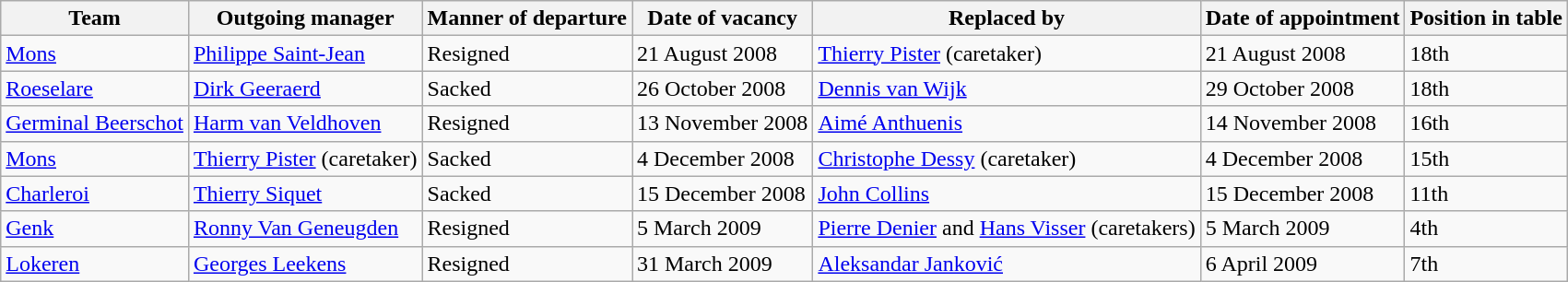<table class="wikitable">
<tr>
<th>Team</th>
<th>Outgoing manager</th>
<th>Manner of departure</th>
<th>Date of vacancy</th>
<th>Replaced by</th>
<th>Date of appointment</th>
<th>Position in table</th>
</tr>
<tr>
<td><a href='#'>Mons</a></td>
<td> <a href='#'>Philippe Saint-Jean</a></td>
<td>Resigned</td>
<td>21 August 2008 </td>
<td> <a href='#'>Thierry Pister</a> (caretaker)</td>
<td>21 August 2008 </td>
<td>18th</td>
</tr>
<tr>
<td><a href='#'>Roeselare</a></td>
<td> <a href='#'>Dirk Geeraerd</a></td>
<td>Sacked</td>
<td>26 October 2008 </td>
<td> <a href='#'>Dennis van Wijk</a></td>
<td>29 October 2008 </td>
<td>18th</td>
</tr>
<tr>
<td><a href='#'>Germinal Beerschot</a></td>
<td> <a href='#'>Harm van Veldhoven</a></td>
<td>Resigned</td>
<td>13 November 2008 </td>
<td> <a href='#'>Aimé Anthuenis</a></td>
<td>14 November 2008 </td>
<td>16th</td>
</tr>
<tr>
<td><a href='#'>Mons</a></td>
<td> <a href='#'>Thierry Pister</a> (caretaker)</td>
<td>Sacked</td>
<td>4 December 2008 </td>
<td> <a href='#'>Christophe Dessy</a> (caretaker)</td>
<td>4 December 2008 </td>
<td>15th</td>
</tr>
<tr>
<td><a href='#'>Charleroi</a></td>
<td> <a href='#'>Thierry Siquet</a></td>
<td>Sacked</td>
<td>15 December 2008 </td>
<td> <a href='#'>John Collins</a></td>
<td>15 December 2008 </td>
<td>11th</td>
</tr>
<tr>
<td><a href='#'>Genk</a></td>
<td> <a href='#'>Ronny Van Geneugden</a></td>
<td>Resigned</td>
<td>5 March 2009 </td>
<td> <a href='#'>Pierre Denier</a> and  <a href='#'>Hans Visser</a> (caretakers)</td>
<td>5 March 2009 </td>
<td>4th</td>
</tr>
<tr>
<td><a href='#'>Lokeren</a></td>
<td> <a href='#'>Georges Leekens</a></td>
<td>Resigned</td>
<td>31 March 2009 </td>
<td> <a href='#'>Aleksandar Janković</a></td>
<td>6 April 2009 </td>
<td>7th</td>
</tr>
</table>
